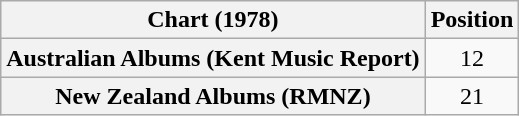<table class="wikitable sortable plainrowheaders" style="text-align:center">
<tr>
<th>Chart (1978)</th>
<th>Position</th>
</tr>
<tr>
<th scope="row">Australian Albums (Kent Music Report)</th>
<td>12</td>
</tr>
<tr>
<th scope="row">New Zealand Albums (RMNZ)</th>
<td>21</td>
</tr>
</table>
